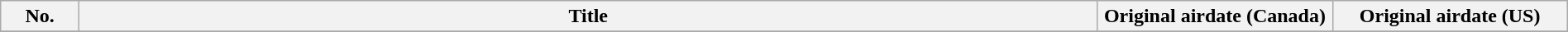<table class="wikitable plainrowheaders" style="width: 100%; margin-right: 0;">
<tr>
<th style="width:5%;">No.</th>
<th style="width:65%;">Title</th>
<th style="width:15%;">Original airdate (Canada)</th>
<th style="width:15%;">Original airdate (US)</th>
</tr>
<tr>
</tr>
</table>
